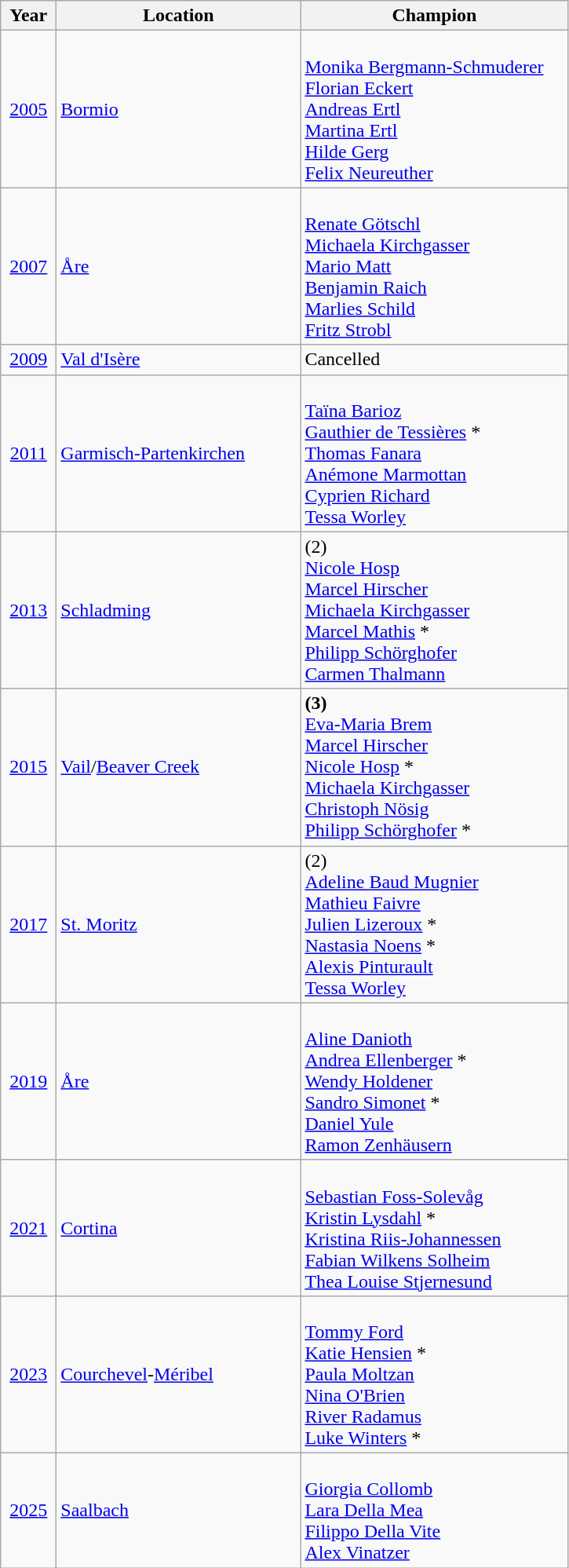<table class=wikitable>
<tr>
<th width="40">Year</th>
<th width="200">Location</th>
<th width="220">Champion</th>
</tr>
<tr>
<td align=center><a href='#'>2005</a></td>
<td> <a href='#'>Bormio</a></td>
<td><br><a href='#'>Monika Bergmann-Schmuderer</a><br><a href='#'>Florian Eckert</a><br><a href='#'>Andreas Ertl</a><br><a href='#'>Martina Ertl</a><br><a href='#'>Hilde Gerg</a><br><a href='#'>Felix Neureuther</a></td>
</tr>
<tr>
<td align=center><a href='#'>2007</a></td>
<td> <a href='#'>Åre</a></td>
<td><br><a href='#'>Renate Götschl</a><br><a href='#'>Michaela Kirchgasser</a><br><a href='#'>Mario Matt</a><br><a href='#'>Benjamin Raich</a><br><a href='#'>Marlies Schild</a><br><a href='#'>Fritz Strobl</a></td>
</tr>
<tr>
<td align=center><a href='#'>2009</a></td>
<td> <a href='#'>Val d'Isère</a></td>
<td>Cancelled</td>
</tr>
<tr>
<td align=center><a href='#'>2011</a></td>
<td> <a href='#'>Garmisch-Partenkirchen</a></td>
<td><br><a href='#'>Taïna Barioz</a><br><a href='#'>Gauthier de Tessières</a> *<br><a href='#'>Thomas Fanara</a><br><a href='#'>Anémone Marmottan</a><br><a href='#'>Cyprien Richard</a><br><a href='#'>Tessa Worley</a></td>
</tr>
<tr>
<td align=center><a href='#'>2013</a></td>
<td> <a href='#'>Schladming</a></td>
<td> (2)<br><a href='#'>Nicole Hosp</a><br><a href='#'>Marcel Hirscher</a><br><a href='#'>Michaela Kirchgasser</a><br><a href='#'>Marcel Mathis</a> *<br><a href='#'>Philipp Schörghofer</a><br><a href='#'>Carmen Thalmann</a></td>
</tr>
<tr>
<td align=center><a href='#'>2015</a></td>
<td> <a href='#'>Vail</a>/<a href='#'>Beaver Creek</a></td>
<td> <strong>(3)</strong> <br><a href='#'>Eva-Maria Brem</a><br><a href='#'>Marcel Hirscher</a><br><a href='#'>Nicole Hosp</a> *<br><a href='#'>Michaela Kirchgasser</a><br><a href='#'>Christoph Nösig</a><br><a href='#'>Philipp Schörghofer</a> *</td>
</tr>
<tr>
<td align=center><a href='#'>2017</a></td>
<td> <a href='#'>St. Moritz</a></td>
<td> (2) <br><a href='#'>Adeline Baud Mugnier</a><br><a href='#'>Mathieu Faivre</a><br><a href='#'>Julien Lizeroux</a> *<br><a href='#'>Nastasia Noens</a> *<br><a href='#'>Alexis Pinturault</a><br><a href='#'>Tessa Worley</a></td>
</tr>
<tr>
<td align=center><a href='#'>2019</a></td>
<td> <a href='#'>Åre</a></td>
<td> <br><a href='#'>Aline Danioth</a><br><a href='#'>Andrea Ellenberger</a> *<br><a href='#'>Wendy Holdener</a><br><a href='#'>Sandro Simonet</a> *<br><a href='#'>Daniel Yule</a><br><a href='#'>Ramon Zenhäusern</a></td>
</tr>
<tr>
<td align=center><a href='#'>2021</a></td>
<td> <a href='#'>Cortina</a></td>
<td><br><a href='#'>Sebastian Foss-Solevåg</a><br><a href='#'>Kristin Lysdahl</a> *<br><a href='#'>Kristina Riis-Johannessen</a><br><a href='#'>Fabian Wilkens Solheim</a><br><a href='#'>Thea Louise Stjernesund</a></td>
</tr>
<tr>
<td align=center><a href='#'>2023</a></td>
<td> <a href='#'>Courchevel</a>-<a href='#'>Méribel</a></td>
<td><br><a href='#'>Tommy Ford</a><br><a href='#'>Katie Hensien</a> *<br><a href='#'>Paula Moltzan</a><br><a href='#'>Nina O'Brien</a><br><a href='#'>River Radamus</a><br><a href='#'>Luke Winters</a> *</td>
</tr>
<tr>
<td align=center><a href='#'>2025</a></td>
<td> <a href='#'>Saalbach</a></td>
<td><br><a href='#'>Giorgia Collomb</a><br><a href='#'>Lara Della Mea</a><br><a href='#'>Filippo Della Vite</a><br><a href='#'>Alex Vinatzer</a></td>
</tr>
</table>
